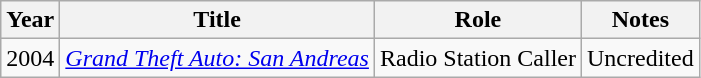<table class="wikitable">
<tr>
<th>Year</th>
<th>Title</th>
<th>Role</th>
<th>Notes</th>
</tr>
<tr>
<td>2004</td>
<td><em><a href='#'>Grand Theft Auto: San Andreas</a></em></td>
<td>Radio Station Caller</td>
<td>Uncredited</td>
</tr>
</table>
